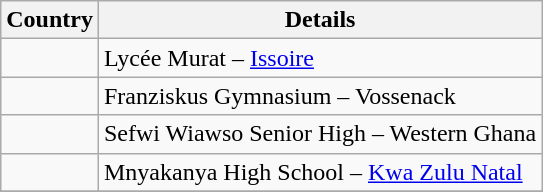<table class="wikitable">
<tr>
<th>Country</th>
<th>Details</th>
</tr>
<tr>
<td></td>
<td>Lycée Murat – <a href='#'>Issoire</a></td>
</tr>
<tr>
<td></td>
<td>Franziskus Gymnasium – Vossenack</td>
</tr>
<tr>
<td></td>
<td>Sefwi Wiawso Senior High – Western Ghana</td>
</tr>
<tr>
<td></td>
<td>Mnyakanya High School – <a href='#'>Kwa Zulu Natal</a></td>
</tr>
<tr>
</tr>
</table>
